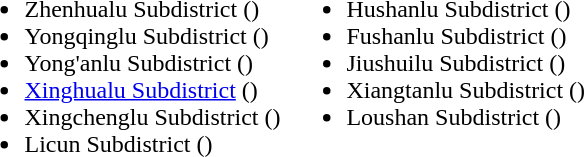<table>
<tr>
<td valign="top"><br><ul><li>Zhenhualu Subdistrict ()</li><li>Yongqinglu Subdistrict ()</li><li>Yong'anlu Subdistrict ()</li><li><a href='#'>Xinghualu Subdistrict</a> ()</li><li>Xingchenglu Subdistrict ()</li><li>Licun Subdistrict ()</li></ul></td>
<td valign="top"><br><ul><li>Hushanlu Subdistrict ()</li><li>Fushanlu Subdistrict ()</li><li>Jiushuilu Subdistrict ()</li><li>Xiangtanlu Subdistrict ()</li><li>Loushan Subdistrict ()</li></ul></td>
</tr>
</table>
